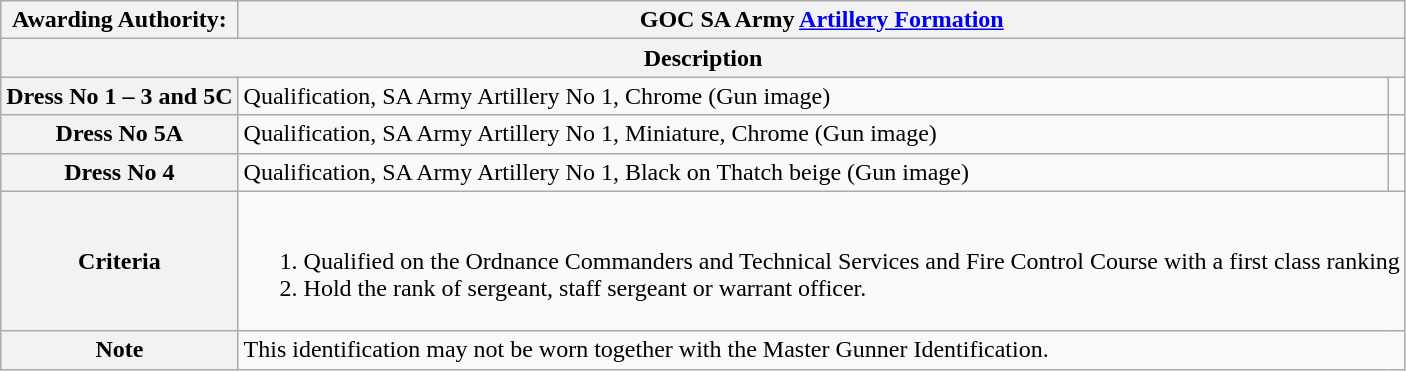<table class=wikitable style="text-align: left;">
<tr>
<th><strong>Awarding Authority</strong>:</th>
<th colspan="2">GOC SA Army <a href='#'>Artillery Formation</a></th>
</tr>
<tr>
<th colspan="3">Description</th>
</tr>
<tr>
<th>Dress No 1 – 3 and 5C</th>
<td>Qualification, SA Army Artillery No 1, Chrome (Gun image)</td>
<td></td>
</tr>
<tr>
<th>Dress No 5A</th>
<td>Qualification, SA Army Artillery No 1, Miniature, Chrome (Gun image)</td>
<td></td>
</tr>
<tr>
<th>Dress No 4</th>
<td>Qualification, SA Army Artillery No 1, Black on Thatch beige (Gun image)</td>
<td></td>
</tr>
<tr>
<th>Criteria</th>
<td colspan="2"><br><ol><li>Qualified on the Ordnance Commanders and Technical Services and Fire Control Course with a first class ranking</li><li>Hold the rank of sergeant, staff sergeant or warrant officer.</li></ol></td>
</tr>
<tr>
<th>Note</th>
<td colspan="2">This identification may not be worn together with the Master Gunner Identification.</td>
</tr>
</table>
